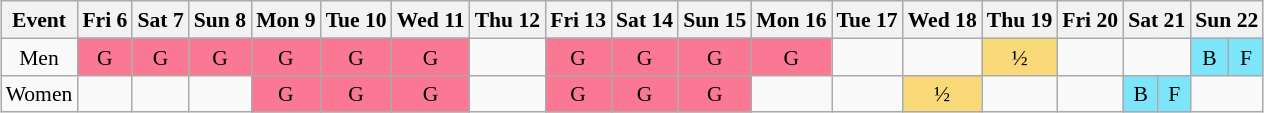<table class="wikitable" style="margin:0.5em auto; font-size:90%; line-height:1.25em; text-align:center">
<tr>
<th>Event</th>
<th>Fri 6</th>
<th>Sat 7</th>
<th>Sun 8</th>
<th>Mon 9</th>
<th>Tue 10</th>
<th>Wed 11</th>
<th>Thu 12</th>
<th>Fri 13</th>
<th>Sat 14</th>
<th>Sun 15</th>
<th>Mon 16</th>
<th>Tue 17</th>
<th>Wed 18</th>
<th>Thu 19</th>
<th>Fri 20</th>
<th colspan="2">Sat 21</th>
<th colspan="2">Sun 22</th>
</tr>
<tr>
<td>Men</td>
<td bgcolor="#FA7894">G</td>
<td bgcolor="#FA7894">G</td>
<td bgcolor="#FA7894">G</td>
<td bgcolor="#FA7894">G</td>
<td bgcolor="#FA7894">G</td>
<td bgcolor="#FA7894">G</td>
<td></td>
<td bgcolor="#FA7894">G</td>
<td bgcolor="#FA7894">G</td>
<td bgcolor="#FA7894">G</td>
<td bgcolor="#FA7894">G</td>
<td></td>
<td></td>
<td bgcolor="#FAD978">½</td>
<td></td>
<td colspan="2"></td>
<td bgcolor="#7DE5FA">B</td>
<td bgcolor="#7DE5FA">F</td>
</tr>
<tr>
<td>Women</td>
<td></td>
<td></td>
<td></td>
<td bgcolor="#FA7894">G</td>
<td bgcolor="#FA7894">G</td>
<td bgcolor="#FA7894">G</td>
<td></td>
<td bgcolor="#FA7894">G</td>
<td bgcolor="#FA7894">G</td>
<td bgcolor="#FA7894">G</td>
<td></td>
<td></td>
<td bgcolor="#FAD978">½</td>
<td></td>
<td></td>
<td bgcolor="#7DE5FA">B</td>
<td bgcolor="#7DE5FA">F</td>
<td colspan="2"></td>
</tr>
</table>
